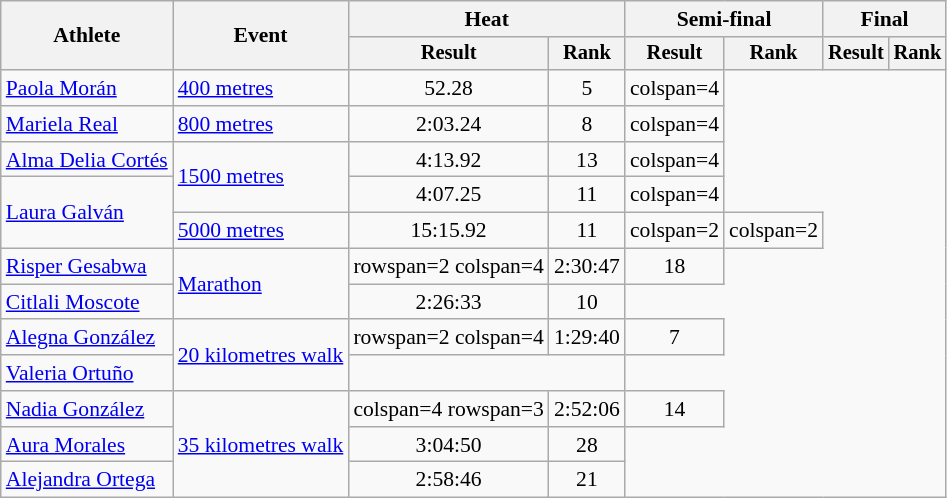<table class="wikitable" style="font-size:90%">
<tr>
<th rowspan="2">Athlete</th>
<th rowspan="2">Event</th>
<th colspan="2">Heat</th>
<th colspan="2">Semi-final</th>
<th colspan="2">Final</th>
</tr>
<tr style="font-size:95%">
<th>Result</th>
<th>Rank</th>
<th>Result</th>
<th>Rank</th>
<th>Result</th>
<th>Rank</th>
</tr>
<tr align=center>
<td align=left><a href='#'>Paola Morán</a></td>
<td align=left><a href='#'>400 metres</a></td>
<td>52.28</td>
<td>5</td>
<td>colspan=4 </td>
</tr>
<tr align=center>
<td align=left><a href='#'>Mariela Real</a></td>
<td align=left><a href='#'>800 metres</a></td>
<td>2:03.24</td>
<td>8</td>
<td>colspan=4 </td>
</tr>
<tr align=center>
<td align=left><a href='#'>Alma Delia Cortés</a></td>
<td align=left rowspan=2><a href='#'>1500 metres</a></td>
<td>4:13.92</td>
<td>13</td>
<td>colspan=4 </td>
</tr>
<tr align=center>
<td align=left rowspan=2><a href='#'>Laura Galván</a></td>
<td>4:07.25</td>
<td>11</td>
<td>colspan=4 </td>
</tr>
<tr align=center>
<td align=left><a href='#'>5000 metres</a></td>
<td>15:15.92</td>
<td>11</td>
<td>colspan=2 </td>
<td>colspan=2 </td>
</tr>
<tr align=center>
<td align=left><a href='#'>Risper Gesabwa</a></td>
<td align=left rowspan=2><a href='#'>Marathon</a></td>
<td>rowspan=2 colspan=4 </td>
<td>2:30:47 </td>
<td>18</td>
</tr>
<tr align=center>
<td align=left><a href='#'>Citlali Moscote</a></td>
<td>2:26:33</td>
<td>10</td>
</tr>
<tr align=center>
<td align=left><a href='#'>Alegna González</a></td>
<td align=left rowspan=2><a href='#'>20 kilometres walk</a></td>
<td>rowspan=2 colspan=4 </td>
<td>1:29:40 </td>
<td>7</td>
</tr>
<tr align=center>
<td align=left><a href='#'>Valeria Ortuño</a></td>
<td colspan=2></td>
</tr>
<tr align=center>
<td align=left><a href='#'>Nadia González</a></td>
<td rowspan=3 align=left><a href='#'>35 kilometres walk</a></td>
<td>colspan=4 rowspan=3 </td>
<td>2:52:06 <strong></strong></td>
<td>14</td>
</tr>
<tr align=center>
<td align=left><a href='#'>Aura Morales</a></td>
<td>3:04:50</td>
<td>28</td>
</tr>
<tr align=center>
<td align=left><a href='#'>Alejandra Ortega</a></td>
<td>2:58:46</td>
<td>21</td>
</tr>
</table>
